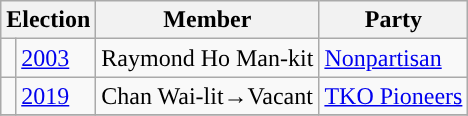<table class="wikitable">
<tr>
<th colspan="2">Election</th>
<th>Member</th>
<th>Party</th>
</tr>
<tr>
<td style="color:inherit;background:"></td>
<td><a href='#'>2003</a></td>
<td>Raymond Ho Man-kit</td>
<td><a href='#'>Nonpartisan</a></td>
</tr>
<tr>
<td style="color:inherit;background:"></td>
<td><a href='#'>2019</a></td>
<td>Chan Wai-lit→Vacant</td>
<td><a href='#'>TKO Pioneers</a></td>
</tr>
<tr>
</tr>
</table>
